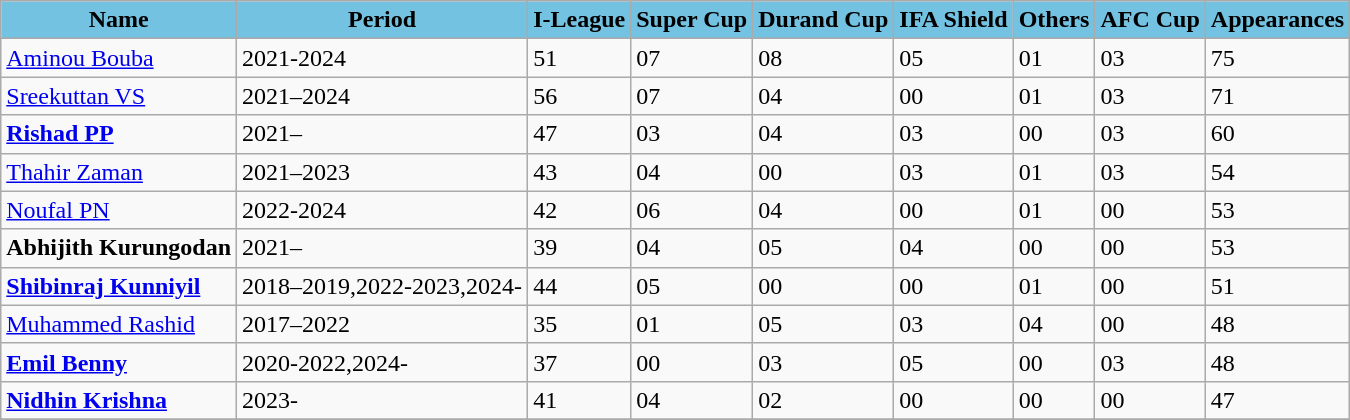<table class="wikitable">
<tr>
<th style="background: #74C2E1;">Name</th>
<th style="background: #74C2E1;">Period</th>
<th style="background: #74C2E1;">I-League</th>
<th style="background: #74C2E1;">Super Cup</th>
<th style="background: #74C2E1;">Durand Cup</th>
<th style="background: #74C2E1;">IFA Shield</th>
<th style="background: #74C2E1;">Others</th>
<th style="background: #74C2E1;">AFC Cup</th>
<th style="background: #74C2E1;">Appearances</th>
</tr>
<tr>
<td> <a href='#'>Aminou Bouba</a></td>
<td>2021-2024</td>
<td>51</td>
<td>07</td>
<td>08</td>
<td>05</td>
<td>01</td>
<td>03</td>
<td>75</td>
</tr>
<tr>
<td> <a href='#'>Sreekuttan VS</a></td>
<td>2021–2024</td>
<td>56</td>
<td>07</td>
<td>04</td>
<td>00</td>
<td>01</td>
<td>03</td>
<td>71</td>
</tr>
<tr>
<td> <strong><a href='#'>Rishad PP</a></strong></td>
<td>2021–</td>
<td>47</td>
<td>03</td>
<td>04</td>
<td>03</td>
<td>00</td>
<td>03</td>
<td>60</td>
</tr>
<tr>
<td> <a href='#'>Thahir Zaman</a></td>
<td>2021–2023</td>
<td>43</td>
<td>04</td>
<td>00</td>
<td>03</td>
<td>01</td>
<td>03</td>
<td>54</td>
</tr>
<tr>
<td> <a href='#'>Noufal PN</a></td>
<td>2022-2024</td>
<td>42</td>
<td>06</td>
<td>04</td>
<td>00</td>
<td>01</td>
<td>00</td>
<td>53</td>
</tr>
<tr>
<td> <strong>Abhijith Kurungodan</strong></td>
<td>2021–</td>
<td>39</td>
<td>04</td>
<td>05</td>
<td>04</td>
<td>00</td>
<td>00</td>
<td>53</td>
</tr>
<tr>
<td> <strong><a href='#'>Shibinraj Kunniyil</a></strong></td>
<td>2018–2019,2022-2023,2024-</td>
<td>44</td>
<td>05</td>
<td>00</td>
<td>00</td>
<td>01</td>
<td>00</td>
<td>51</td>
</tr>
<tr>
<td> <a href='#'>Muhammed Rashid</a></td>
<td>2017–2022</td>
<td>35</td>
<td>01</td>
<td>05</td>
<td>03</td>
<td>04</td>
<td>00</td>
<td>48</td>
</tr>
<tr>
<td> <strong><a href='#'>Emil Benny</a></strong></td>
<td>2020-2022,2024-</td>
<td>37</td>
<td>00</td>
<td>03</td>
<td>05</td>
<td>00</td>
<td>03</td>
<td>48</td>
</tr>
<tr>
<td> <strong><a href='#'>Nidhin Krishna</a></strong></td>
<td>2023-</td>
<td>41</td>
<td>04</td>
<td>02</td>
<td>00</td>
<td>00</td>
<td>00</td>
<td>47</td>
</tr>
<tr>
</tr>
</table>
